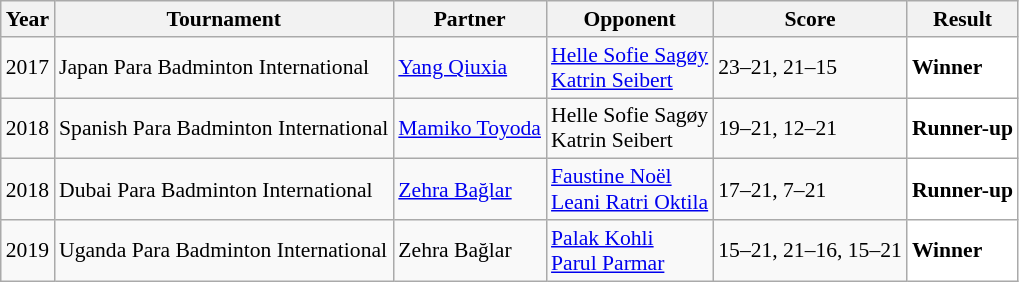<table class="sortable wikitable" style="font-size: 90%;">
<tr>
<th>Year</th>
<th>Tournament</th>
<th>Partner</th>
<th>Opponent</th>
<th>Score</th>
<th>Result</th>
</tr>
<tr>
<td align="center">2017</td>
<td align="left">Japan Para Badminton International</td>
<td> <a href='#'>Yang Qiuxia</a></td>
<td align="left"> <a href='#'>Helle Sofie Sagøy</a><br> <a href='#'>Katrin Seibert</a></td>
<td align="left">23–21, 21–15</td>
<td style="text-align:left; background:white"> <strong>Winner</strong></td>
</tr>
<tr>
<td align="center">2018</td>
<td align="left">Spanish Para Badminton International</td>
<td> <a href='#'>Mamiko Toyoda</a></td>
<td align="left"> Helle Sofie Sagøy<br> Katrin Seibert</td>
<td align="left">19–21, 12–21</td>
<td style="text-align:left; background:white"> <strong>Runner-up</strong></td>
</tr>
<tr>
<td align="center">2018</td>
<td align="left">Dubai Para Badminton International</td>
<td> <a href='#'>Zehra Bağlar</a></td>
<td align="left"> <a href='#'>Faustine Noël</a><br> <a href='#'>Leani Ratri Oktila</a></td>
<td align="left">17–21, 7–21</td>
<td style="text-align:left; background:white"> <strong>Runner-up</strong></td>
</tr>
<tr>
<td align="center">2019</td>
<td align="left">Uganda Para Badminton International</td>
<td> Zehra Bağlar</td>
<td align="left"> <a href='#'>Palak Kohli</a><br> <a href='#'>Parul Parmar</a></td>
<td align="left">15–21, 21–16, 15–21</td>
<td style="text-align:left; background:white"> <strong>Winner</strong></td>
</tr>
</table>
